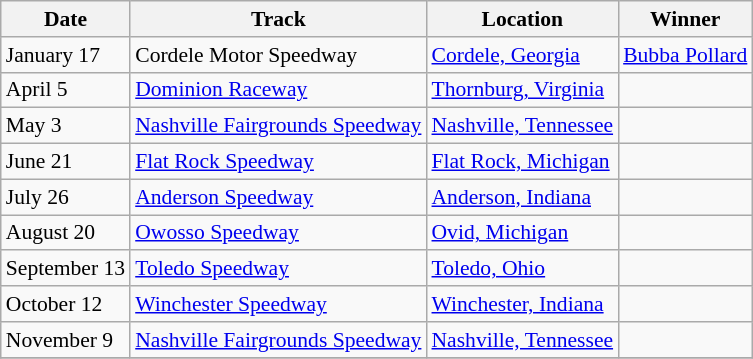<table class="wikitable" style="font-size:90%;">
<tr>
<th>Date</th>
<th>Track</th>
<th>Location</th>
<th>Winner</th>
</tr>
<tr>
<td>January 17</td>
<td>Cordele Motor Speedway</td>
<td><a href='#'>Cordele, Georgia</a></td>
<td><a href='#'>Bubba Pollard</a></td>
</tr>
<tr>
<td>April 5</td>
<td><a href='#'>Dominion Raceway</a></td>
<td><a href='#'>Thornburg, Virginia</a></td>
<td></td>
</tr>
<tr>
<td>May 3</td>
<td><a href='#'>Nashville Fairgrounds Speedway</a></td>
<td><a href='#'>Nashville, Tennessee</a></td>
<td></td>
</tr>
<tr>
<td>June 21</td>
<td><a href='#'>Flat Rock Speedway</a></td>
<td><a href='#'>Flat Rock, Michigan</a></td>
<td></td>
</tr>
<tr>
<td>July 26</td>
<td><a href='#'>Anderson Speedway</a></td>
<td><a href='#'>Anderson, Indiana</a></td>
<td></td>
</tr>
<tr>
<td>August 20</td>
<td><a href='#'>Owosso Speedway</a></td>
<td><a href='#'>Ovid, Michigan</a></td>
<td></td>
</tr>
<tr>
<td>September 13</td>
<td><a href='#'>Toledo Speedway</a></td>
<td><a href='#'>Toledo, Ohio</a></td>
<td></td>
</tr>
<tr>
<td>October 12</td>
<td><a href='#'>Winchester Speedway</a></td>
<td><a href='#'>Winchester, Indiana</a></td>
<td></td>
</tr>
<tr>
<td>November 9</td>
<td><a href='#'>Nashville Fairgrounds Speedway</a></td>
<td><a href='#'>Nashville, Tennessee</a></td>
<td></td>
</tr>
<tr>
</tr>
</table>
